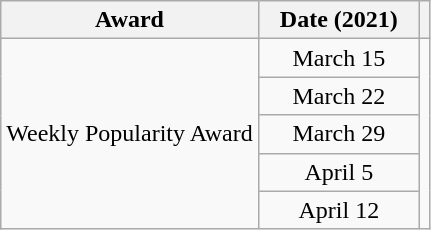<table class="wikitable" style="table-layout: fixed; margin-right:0; text-align:center">
<tr>
<th>Award</th>
<th style="width:100px;">Date (2021)</th>
<th></th>
</tr>
<tr>
<td rowspan="5" align="center">Weekly Popularity Award</td>
<td align="center">March 15</td>
<td rowspan="5" align="center"></td>
</tr>
<tr>
<td align="center">March 22</td>
</tr>
<tr>
<td align="center">March 29</td>
</tr>
<tr>
<td align="center">April 5</td>
</tr>
<tr>
<td align="center">April 12</td>
</tr>
</table>
